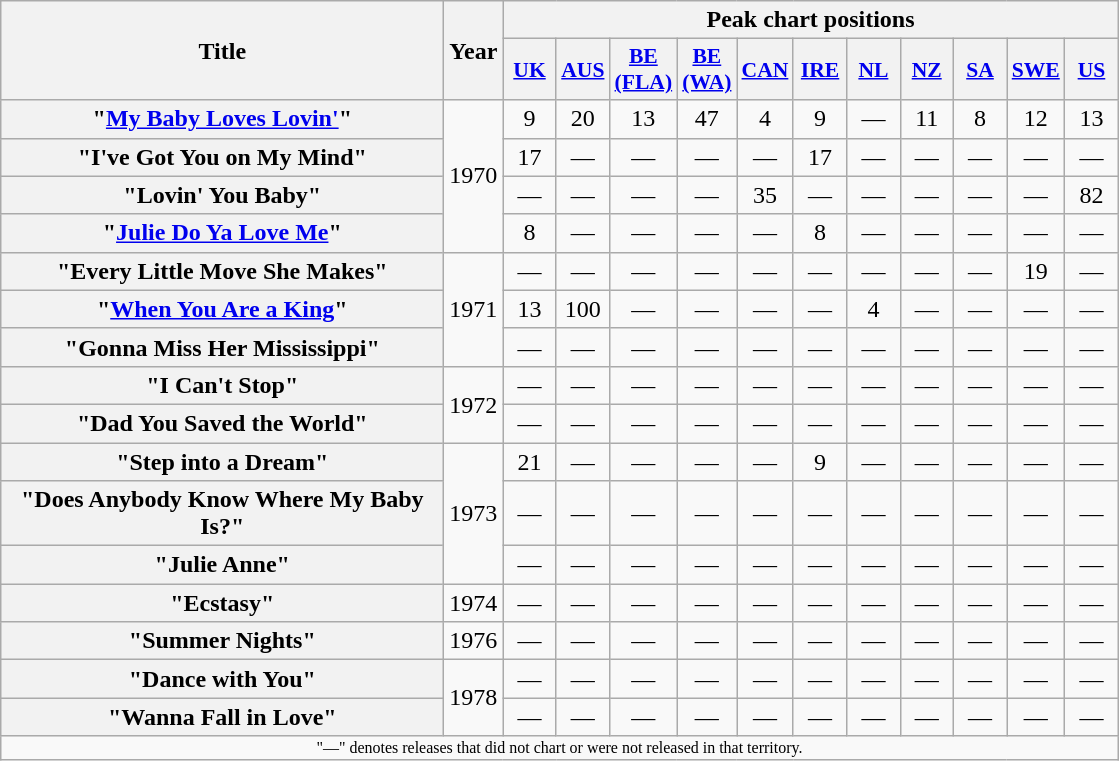<table class="wikitable plainrowheaders" style="text-align:center;">
<tr>
<th rowspan="2" scope="col" style="width:18em;">Title</th>
<th rowspan="2" scope="col" style="width:2em;">Year</th>
<th colspan="11">Peak chart positions</th>
</tr>
<tr>
<th scope="col" style="width:2em;font-size:90%;"><a href='#'>UK</a><br></th>
<th scope="col" style="width:2em;font-size:90%;"><a href='#'>AUS</a><br></th>
<th scope="col" style="width:2em;font-size:90%;"><a href='#'>BE (FLA)</a><br></th>
<th scope="col" style="width:2em;font-size:90%;"><a href='#'>BE (WA)</a><br></th>
<th scope="col" style="width:2em;font-size:90%;"><a href='#'>CAN</a><br></th>
<th scope="col" style="width:2em;font-size:90%;"><a href='#'>IRE</a><br></th>
<th scope="col" style="width:2em;font-size:90%;"><a href='#'>NL</a><br></th>
<th scope="col" style="width:2em;font-size:90%;"><a href='#'>NZ</a><br></th>
<th scope="col" style="width:2em;font-size:90%;"><a href='#'>SA</a><br></th>
<th scope="col" style="width:2em;font-size:90%;"><a href='#'>SWE</a><br></th>
<th scope="col" style="width:2em;font-size:90%;"><a href='#'>US</a><br></th>
</tr>
<tr>
<th scope="row">"<a href='#'>My Baby Loves Lovin'</a>"</th>
<td rowspan="4">1970</td>
<td>9</td>
<td>20</td>
<td>13</td>
<td>47</td>
<td>4</td>
<td>9</td>
<td>—</td>
<td>11</td>
<td>8</td>
<td>12</td>
<td>13</td>
</tr>
<tr>
<th scope="row">"I've Got You on My Mind"</th>
<td>17</td>
<td>—</td>
<td>—</td>
<td>—</td>
<td>—</td>
<td>17</td>
<td>—</td>
<td>—</td>
<td>—</td>
<td>—</td>
<td>—</td>
</tr>
<tr>
<th scope="row">"Lovin' You Baby"</th>
<td>—</td>
<td>—</td>
<td>—</td>
<td>—</td>
<td>35</td>
<td>—</td>
<td>—</td>
<td>—</td>
<td>—</td>
<td>—</td>
<td>82</td>
</tr>
<tr>
<th scope="row">"<a href='#'>Julie Do Ya Love Me</a>"</th>
<td>8</td>
<td>—</td>
<td>—</td>
<td>—</td>
<td>—</td>
<td>8</td>
<td>—</td>
<td>—</td>
<td>—</td>
<td>—</td>
<td>—</td>
</tr>
<tr>
<th scope="row">"Every Little Move She Makes"</th>
<td rowspan="3">1971</td>
<td>—</td>
<td>—</td>
<td>—</td>
<td>—</td>
<td>—</td>
<td>—</td>
<td>—</td>
<td>—</td>
<td>—</td>
<td>19</td>
<td>—</td>
</tr>
<tr>
<th scope="row">"<a href='#'>When You Are a King</a>"</th>
<td>13</td>
<td>100</td>
<td>—</td>
<td>—</td>
<td>—</td>
<td>—</td>
<td>4</td>
<td>—</td>
<td>—</td>
<td>—</td>
<td>—</td>
</tr>
<tr>
<th scope="row">"Gonna Miss Her Mississippi"</th>
<td>—</td>
<td>—</td>
<td>—</td>
<td>—</td>
<td>—</td>
<td>—</td>
<td>—</td>
<td>—</td>
<td>—</td>
<td>—</td>
<td>—</td>
</tr>
<tr>
<th scope="row">"I Can't Stop"</th>
<td rowspan="2">1972</td>
<td>—</td>
<td>—</td>
<td>—</td>
<td>—</td>
<td>—</td>
<td>—</td>
<td>—</td>
<td>—</td>
<td>—</td>
<td>—</td>
<td>—</td>
</tr>
<tr>
<th scope="row">"Dad You Saved the World"</th>
<td>—</td>
<td>—</td>
<td>—</td>
<td>—</td>
<td>—</td>
<td>—</td>
<td>—</td>
<td>—</td>
<td>—</td>
<td>—</td>
<td>—</td>
</tr>
<tr>
<th scope="row">"Step into a Dream"</th>
<td rowspan="3">1973</td>
<td>21</td>
<td>—</td>
<td>—</td>
<td>—</td>
<td>—</td>
<td>9</td>
<td>—</td>
<td>—</td>
<td>—</td>
<td>—</td>
<td>—</td>
</tr>
<tr>
<th scope="row">"Does Anybody Know Where My Baby Is?"</th>
<td>—</td>
<td>—</td>
<td>—</td>
<td>—</td>
<td>—</td>
<td>—</td>
<td>—</td>
<td>—</td>
<td>—</td>
<td>—</td>
<td>—</td>
</tr>
<tr>
<th scope="row">"Julie Anne"</th>
<td>—</td>
<td>—</td>
<td>—</td>
<td>—</td>
<td>—</td>
<td>—</td>
<td>—</td>
<td>—</td>
<td>—</td>
<td>—</td>
<td>—</td>
</tr>
<tr>
<th scope="row">"Ecstasy"</th>
<td>1974</td>
<td>—</td>
<td>—</td>
<td>—</td>
<td>—</td>
<td>—</td>
<td>—</td>
<td>—</td>
<td>—</td>
<td>—</td>
<td>—</td>
<td>—</td>
</tr>
<tr>
<th scope="row">"Summer Nights"</th>
<td>1976</td>
<td>—</td>
<td>—</td>
<td>—</td>
<td>—</td>
<td>—</td>
<td>—</td>
<td>—</td>
<td>—</td>
<td>—</td>
<td>—</td>
<td>—</td>
</tr>
<tr>
<th scope="row">"Dance with You"</th>
<td rowspan="2">1978</td>
<td>—</td>
<td>—</td>
<td>—</td>
<td>—</td>
<td>—</td>
<td>—</td>
<td>—</td>
<td>—</td>
<td>—</td>
<td>—</td>
<td>—</td>
</tr>
<tr>
<th scope="row">"Wanna Fall in Love"</th>
<td>—</td>
<td>—</td>
<td>—</td>
<td>—</td>
<td>—</td>
<td>—</td>
<td>—</td>
<td>—</td>
<td>—</td>
<td>—</td>
<td>—</td>
</tr>
<tr>
<td colspan="13" style="font-size:8pt">"—" denotes releases that did not chart or were not released in that territory.</td>
</tr>
</table>
